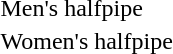<table>
<tr>
<td>Men's halfpipe<br></td>
<td></td>
<td></td>
<td></td>
</tr>
<tr>
<td>Women's halfpipe<br></td>
<td></td>
<td></td>
<td></td>
</tr>
</table>
